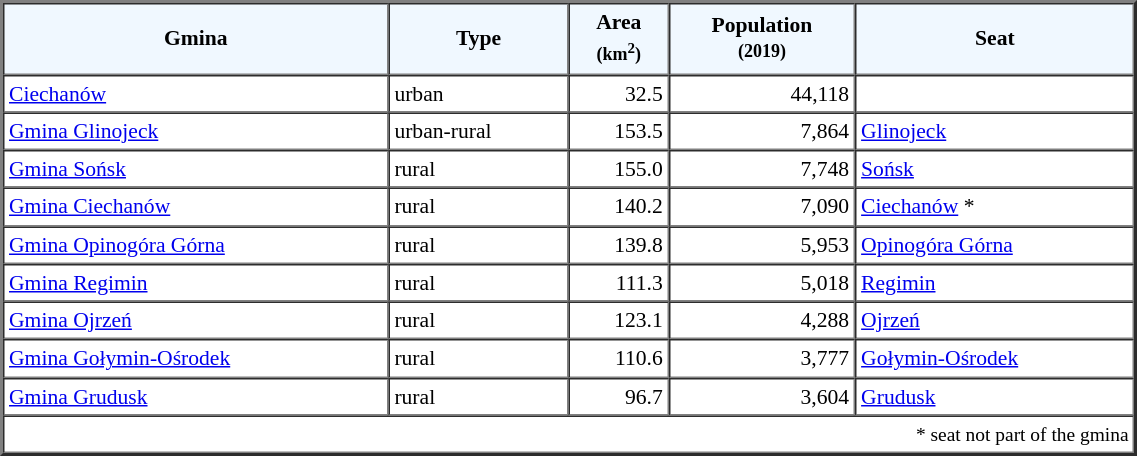<table width="60%" border="2" cellpadding="3" cellspacing="0" style="font-size:90%;line-height:120%;">
<tr bgcolor="F0F8FF">
<td style="text-align:center;"><strong>Gmina</strong></td>
<td style="text-align:center;"><strong>Type</strong></td>
<td style="text-align:center;"><strong>Area<br><small>(km<sup>2</sup>)</small></strong></td>
<td style="text-align:center;"><strong>Population<br><small>(2019)</small></strong></td>
<td style="text-align:center;"><strong>Seat</strong></td>
</tr>
<tr>
<td><a href='#'>Ciechanów</a></td>
<td>urban</td>
<td style="text-align:right;">32.5</td>
<td style="text-align:right;">44,118</td>
<td> </td>
</tr>
<tr>
<td><a href='#'>Gmina Glinojeck</a></td>
<td>urban-rural</td>
<td style="text-align:right;">153.5</td>
<td style="text-align:right;">7,864</td>
<td><a href='#'>Glinojeck</a></td>
</tr>
<tr>
<td><a href='#'>Gmina Sońsk</a></td>
<td>rural</td>
<td style="text-align:right;">155.0</td>
<td style="text-align:right;">7,748</td>
<td><a href='#'>Sońsk</a></td>
</tr>
<tr>
<td><a href='#'>Gmina Ciechanów</a></td>
<td>rural</td>
<td style="text-align:right;">140.2</td>
<td style="text-align:right;">7,090</td>
<td><a href='#'>Ciechanów</a> *</td>
</tr>
<tr>
<td><a href='#'>Gmina Opinogóra Górna</a></td>
<td>rural</td>
<td style="text-align:right;">139.8</td>
<td style="text-align:right;">5,953</td>
<td><a href='#'>Opinogóra Górna</a></td>
</tr>
<tr>
<td><a href='#'>Gmina Regimin</a></td>
<td>rural</td>
<td style="text-align:right;">111.3</td>
<td style="text-align:right;">5,018</td>
<td><a href='#'>Regimin</a></td>
</tr>
<tr>
<td><a href='#'>Gmina Ojrzeń</a></td>
<td>rural</td>
<td style="text-align:right;">123.1</td>
<td style="text-align:right;">4,288</td>
<td><a href='#'>Ojrzeń</a></td>
</tr>
<tr>
<td><a href='#'>Gmina Gołymin-Ośrodek</a></td>
<td>rural</td>
<td style="text-align:right;">110.6</td>
<td style="text-align:right;">3,777</td>
<td><a href='#'>Gołymin-Ośrodek</a></td>
</tr>
<tr>
<td><a href='#'>Gmina Grudusk</a></td>
<td>rural</td>
<td style="text-align:right;">96.7</td>
<td style="text-align:right;">3,604</td>
<td><a href='#'>Grudusk</a></td>
</tr>
<tr>
<td colspan=5 style="text-align:right;font-size:90%">* seat not part of the gmina</td>
</tr>
<tr>
</tr>
</table>
